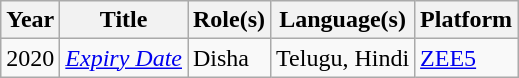<table class="wikitable">
<tr>
<th>Year</th>
<th>Title</th>
<th>Role(s)</th>
<th>Language(s)</th>
<th>Platform</th>
</tr>
<tr>
<td>2020</td>
<td><a href='#'><em>Expiry Date</em></a></td>
<td>Disha</td>
<td>Telugu, Hindi</td>
<td><a href='#'>ZEE5</a></td>
</tr>
</table>
